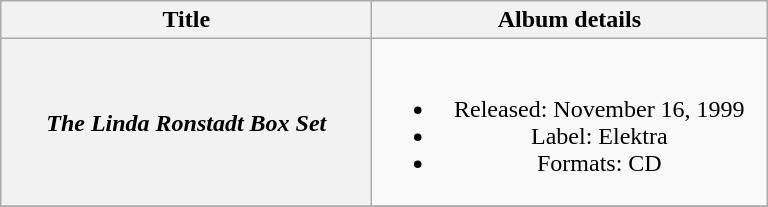<table class="wikitable plainrowheaders" style="text-align:center;">
<tr>
<th scope="col" style="width:15em;">Title</th>
<th scope="col" style="width:16em;">Album details</th>
</tr>
<tr>
<th scope="row"><em>The Linda Ronstadt Box Set</em></th>
<td><br><ul><li>Released: November 16, 1999</li><li>Label: Elektra</li><li>Formats: CD</li></ul></td>
</tr>
<tr>
</tr>
</table>
